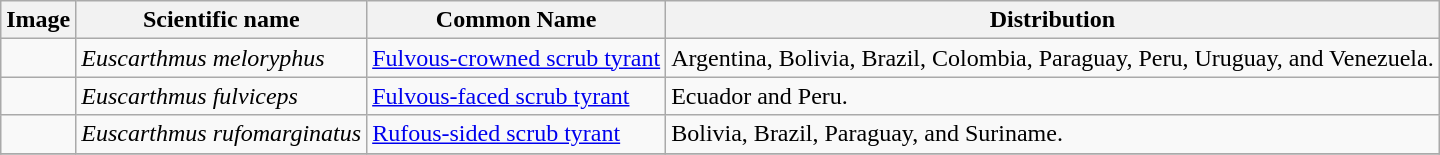<table class="wikitable">
<tr>
<th>Image</th>
<th>Scientific name</th>
<th>Common Name</th>
<th>Distribution</th>
</tr>
<tr>
<td></td>
<td><em>Euscarthmus meloryphus</em></td>
<td><a href='#'>Fulvous-crowned scrub tyrant</a></td>
<td>Argentina, Bolivia, Brazil, Colombia, Paraguay, Peru, Uruguay, and Venezuela.</td>
</tr>
<tr>
<td></td>
<td><em>Euscarthmus fulviceps</em></td>
<td><a href='#'>Fulvous-faced scrub tyrant</a></td>
<td>Ecuador and Peru.</td>
</tr>
<tr>
<td></td>
<td><em>Euscarthmus rufomarginatus</em></td>
<td><a href='#'>Rufous-sided scrub tyrant</a></td>
<td>Bolivia, Brazil, Paraguay, and Suriname.</td>
</tr>
<tr>
</tr>
</table>
